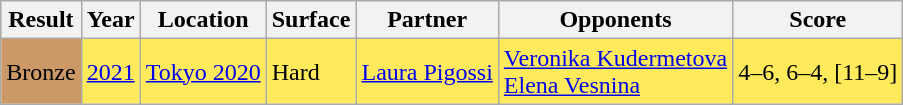<table class="wikitable">
<tr>
<th>Result</th>
<th>Year</th>
<th>Location</th>
<th>Surface</th>
<th>Partner</th>
<th>Opponents</th>
<th class=unsortable>Score</th>
</tr>
<tr bgcolor=FFEA5C>
<td bgcolor=cc9966>Bronze</td>
<td><a href='#'>2021</a></td>
<td><a href='#'>Tokyo 2020</a></td>
<td>Hard</td>
<td> <a href='#'>Laura Pigossi</a></td>
<td> <a href='#'>Veronika Kudermetova</a> <br>  <a href='#'>Elena Vesnina</a></td>
<td>4–6, 6–4, [11–9]</td>
</tr>
</table>
